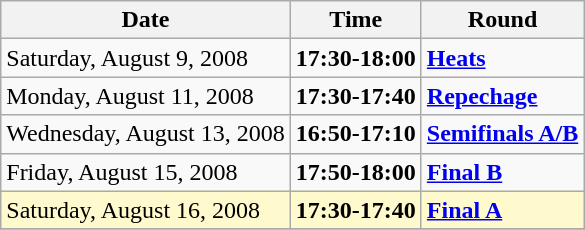<table class="wikitable">
<tr>
<th>Date</th>
<th>Time</th>
<th>Round</th>
</tr>
<tr>
<td>Saturday, August 9, 2008</td>
<td><strong>17:30-18:00</strong></td>
<td><strong><a href='#'>Heats</a></strong></td>
</tr>
<tr>
<td>Monday, August 11, 2008</td>
<td><strong>17:30-17:40</strong></td>
<td><strong> <a href='#'>Repechage</a></strong></td>
</tr>
<tr>
<td>Wednesday, August 13, 2008</td>
<td><strong>16:50-17:10</strong></td>
<td><strong> <a href='#'>Semifinals A/B</a></strong></td>
</tr>
<tr>
<td>Friday, August 15, 2008</td>
<td><strong>17:50-18:00</strong></td>
<td><strong>  <a href='#'>Final B</a></strong></td>
</tr>
<tr>
<td style=background:lemonchiffon>Saturday, August 16, 2008</td>
<td style=background:lemonchiffon><strong>17:30-17:40</strong></td>
<td style=background:lemonchiffon><strong>  <a href='#'>Final A</a></strong></td>
</tr>
<tr>
</tr>
</table>
